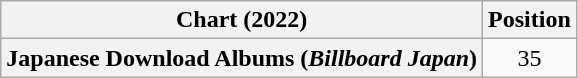<table class="wikitable plainrowheaders" style="text-align:center">
<tr>
<th scope="col">Chart (2022)</th>
<th scope="col">Position</th>
</tr>
<tr>
<th scope="row">Japanese Download Albums (<em>Billboard Japan</em>)</th>
<td>35</td>
</tr>
</table>
